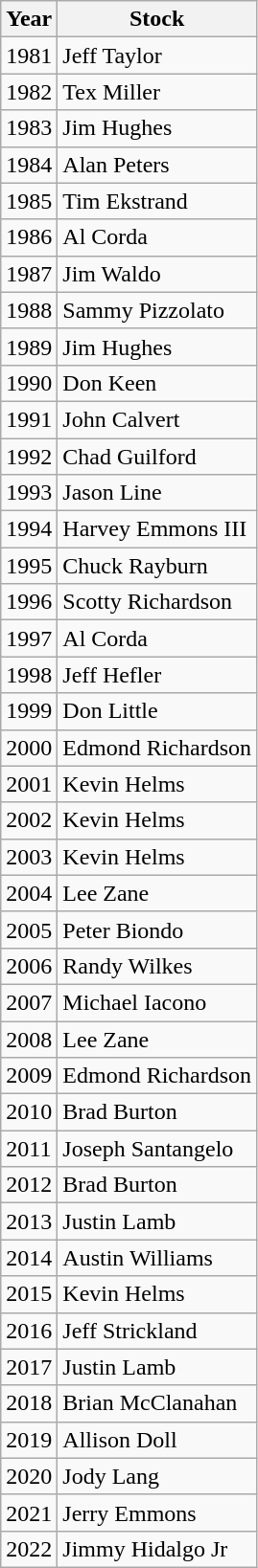<table class="wikitable">
<tr>
<th>Year</th>
<th>Stock</th>
</tr>
<tr>
<td>1981</td>
<td>Jeff Taylor</td>
</tr>
<tr>
<td>1982</td>
<td>Tex Miller</td>
</tr>
<tr>
<td>1983</td>
<td>Jim Hughes</td>
</tr>
<tr>
<td>1984</td>
<td>Alan Peters</td>
</tr>
<tr>
<td>1985</td>
<td>Tim Ekstrand</td>
</tr>
<tr>
<td>1986</td>
<td>Al Corda</td>
</tr>
<tr>
<td>1987</td>
<td>Jim Waldo</td>
</tr>
<tr>
<td>1988</td>
<td>Sammy Pizzolato</td>
</tr>
<tr>
<td>1989</td>
<td>Jim Hughes</td>
</tr>
<tr>
<td>1990</td>
<td>Don Keen</td>
</tr>
<tr>
<td>1991</td>
<td>John Calvert</td>
</tr>
<tr>
<td>1992</td>
<td>Chad Guilford</td>
</tr>
<tr>
<td>1993</td>
<td>Jason Line</td>
</tr>
<tr>
<td>1994</td>
<td>Harvey Emmons III</td>
</tr>
<tr>
<td>1995</td>
<td>Chuck Rayburn</td>
</tr>
<tr>
<td>1996</td>
<td>Scotty Richardson</td>
</tr>
<tr>
<td>1997</td>
<td>Al Corda</td>
</tr>
<tr>
<td>1998</td>
<td>Jeff Hefler</td>
</tr>
<tr>
<td>1999</td>
<td>Don Little</td>
</tr>
<tr>
<td>2000</td>
<td>Edmond Richardson</td>
</tr>
<tr>
<td>2001</td>
<td>Kevin Helms</td>
</tr>
<tr>
<td>2002</td>
<td>Kevin Helms</td>
</tr>
<tr>
<td>2003</td>
<td>Kevin Helms</td>
</tr>
<tr>
<td>2004</td>
<td>Lee Zane</td>
</tr>
<tr>
<td>2005</td>
<td>Peter Biondo</td>
</tr>
<tr>
<td>2006</td>
<td>Randy Wilkes</td>
</tr>
<tr>
<td>2007</td>
<td>Michael Iacono</td>
</tr>
<tr>
<td>2008</td>
<td>Lee Zane</td>
</tr>
<tr>
<td>2009</td>
<td>Edmond Richardson</td>
</tr>
<tr>
<td>2010</td>
<td>Brad Burton</td>
</tr>
<tr>
<td>2011</td>
<td>Joseph Santangelo</td>
</tr>
<tr>
<td>2012</td>
<td>Brad Burton</td>
</tr>
<tr>
<td>2013</td>
<td>Justin Lamb</td>
</tr>
<tr>
<td>2014</td>
<td>Austin Williams</td>
</tr>
<tr>
<td>2015</td>
<td>Kevin Helms</td>
</tr>
<tr>
<td>2016</td>
<td>Jeff Strickland</td>
</tr>
<tr>
<td>2017</td>
<td>Justin Lamb</td>
</tr>
<tr>
<td>2018</td>
<td>Brian McClanahan</td>
</tr>
<tr>
<td>2019</td>
<td>Allison Doll</td>
</tr>
<tr>
<td>2020</td>
<td>Jody Lang</td>
</tr>
<tr>
<td>2021</td>
<td>Jerry Emmons</td>
</tr>
<tr>
<td>2022</td>
<td>Jimmy Hidalgo Jr</td>
</tr>
</table>
